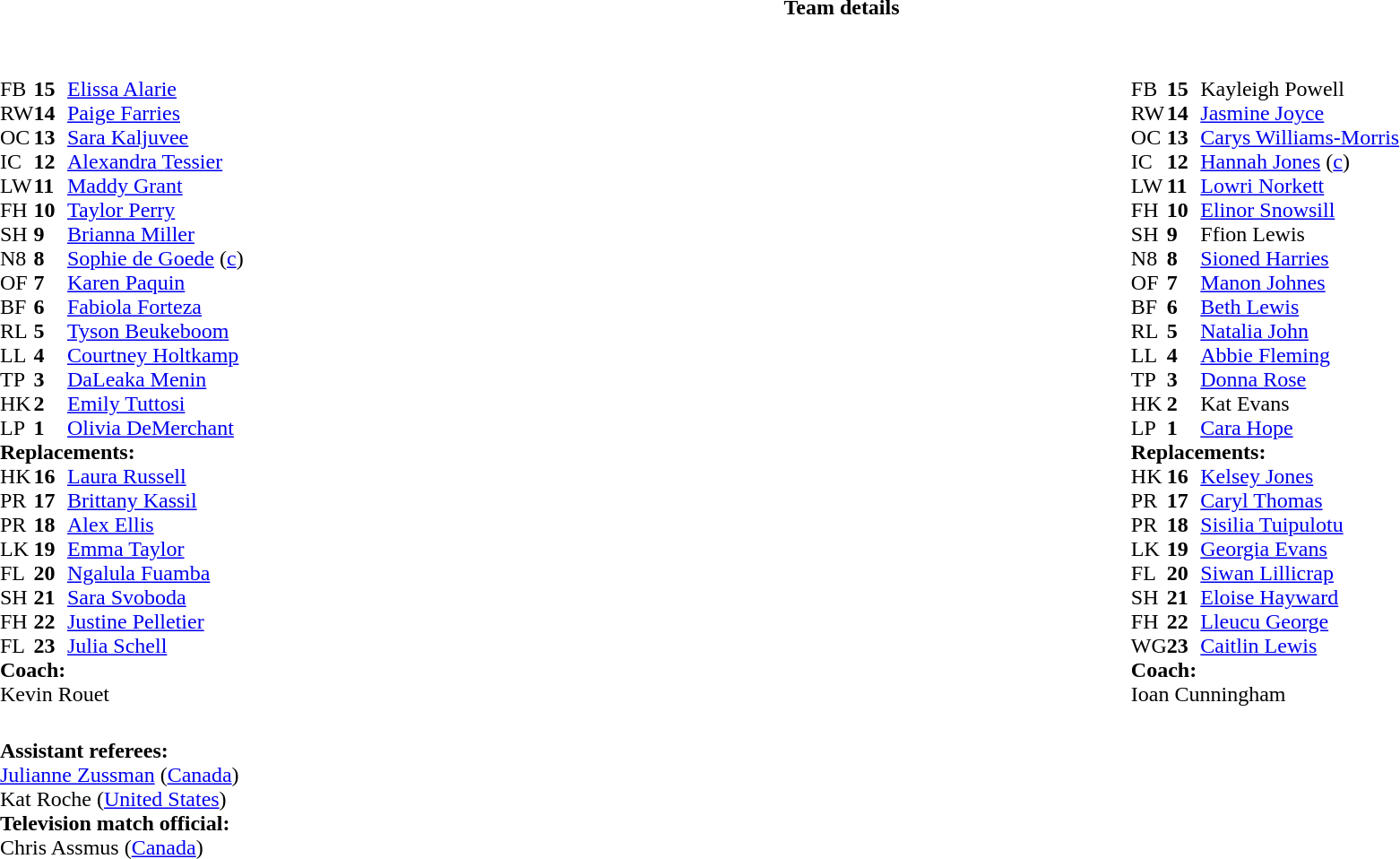<table class="collapsible collapsed" border="0" style="width:100%">
<tr>
<th>Team details</th>
</tr>
<tr>
<td><br><table style="width:100%">
<tr>
<td style="vertical-align:top;width:50%"><br><table cellspacing="0" cellpadding="0">
<tr>
<th width="25"></th>
<th width="25"></th>
</tr>
<tr>
<td>FB</td>
<td><strong>15</strong></td>
<td><a href='#'>Elissa Alarie</a></td>
</tr>
<tr>
<td>RW</td>
<td><strong>14</strong></td>
<td><a href='#'>Paige Farries</a></td>
</tr>
<tr>
<td>OC</td>
<td><strong>13</strong></td>
<td><a href='#'>Sara Kaljuvee</a></td>
</tr>
<tr>
<td>IC</td>
<td><strong>12</strong></td>
<td><a href='#'>Alexandra Tessier</a></td>
<td></td>
<td></td>
</tr>
<tr>
<td>LW</td>
<td><strong>11</strong></td>
<td><a href='#'>Maddy Grant</a></td>
</tr>
<tr>
<td>FH</td>
<td><strong>10</strong></td>
<td><a href='#'>Taylor Perry</a></td>
</tr>
<tr>
<td>SH</td>
<td><strong>9</strong></td>
<td><a href='#'>Brianna Miller</a></td>
<td></td>
<td></td>
</tr>
<tr>
<td>N8</td>
<td><strong>8</strong></td>
<td><a href='#'>Sophie de Goede</a> (<a href='#'>c</a>)</td>
</tr>
<tr>
<td>OF</td>
<td><strong>7</strong></td>
<td><a href='#'>Karen Paquin</a></td>
<td></td>
<td></td>
</tr>
<tr>
<td>BF</td>
<td><strong>6</strong></td>
<td><a href='#'>Fabiola Forteza</a></td>
</tr>
<tr>
<td>RL</td>
<td><strong>5</strong></td>
<td><a href='#'>Tyson Beukeboom</a></td>
</tr>
<tr>
<td>LL</td>
<td><strong>4</strong></td>
<td><a href='#'>Courtney Holtkamp</a></td>
<td></td>
<td></td>
</tr>
<tr>
<td>TP</td>
<td><strong>3</strong></td>
<td><a href='#'>DaLeaka Menin</a></td>
<td></td>
<td></td>
</tr>
<tr>
<td>HK</td>
<td><strong>2</strong></td>
<td><a href='#'>Emily Tuttosi</a></td>
<td></td>
<td></td>
</tr>
<tr>
<td>LP</td>
<td><strong>1</strong></td>
<td><a href='#'>Olivia DeMerchant</a></td>
<td></td>
<td></td>
</tr>
<tr>
<td colspan="3"><strong>Replacements:</strong></td>
</tr>
<tr>
<td>HK</td>
<td><strong>16</strong></td>
<td><a href='#'>Laura Russell</a></td>
<td></td>
<td></td>
</tr>
<tr>
<td>PR</td>
<td><strong>17</strong></td>
<td><a href='#'>Brittany Kassil</a></td>
<td></td>
<td></td>
</tr>
<tr>
<td>PR</td>
<td><strong>18</strong></td>
<td><a href='#'>Alex Ellis</a></td>
<td></td>
<td></td>
</tr>
<tr>
<td>LK</td>
<td><strong>19</strong></td>
<td><a href='#'>Emma Taylor</a></td>
<td></td>
<td></td>
</tr>
<tr>
<td>FL</td>
<td><strong>20</strong></td>
<td><a href='#'>Ngalula Fuamba</a></td>
<td></td>
<td></td>
</tr>
<tr>
<td>SH</td>
<td><strong>21</strong></td>
<td><a href='#'>Sara Svoboda</a></td>
<td></td>
<td></td>
</tr>
<tr>
<td>FH</td>
<td><strong>22</strong></td>
<td><a href='#'>Justine Pelletier</a></td>
<td></td>
<td></td>
</tr>
<tr>
<td>FL</td>
<td><strong>23</strong></td>
<td><a href='#'>Julia Schell</a></td>
<td></td>
<td></td>
</tr>
<tr>
<td colspan="3"><strong>Coach:</strong></td>
</tr>
<tr>
<td colspan="3"> Kevin Rouet</td>
</tr>
</table>
</td>
<td style="vertical-align:top"></td>
<td style="vertical-align:top;width:50%"><br><table cellspacing="0" cellpadding="0" style="margin:auto">
<tr>
<th width="25"></th>
<th width="25"></th>
</tr>
<tr>
<td>FB</td>
<td><strong>15</strong></td>
<td>Kayleigh Powell</td>
</tr>
<tr>
<td>RW</td>
<td><strong>14</strong></td>
<td><a href='#'>Jasmine Joyce</a></td>
<td></td>
<td></td>
</tr>
<tr>
<td>OC</td>
<td><strong>13</strong></td>
<td><a href='#'>Carys Williams-Morris</a></td>
</tr>
<tr>
<td>IC</td>
<td><strong>12</strong></td>
<td><a href='#'>Hannah Jones</a> (<a href='#'>c</a>)</td>
</tr>
<tr>
<td>LW</td>
<td><strong>11</strong></td>
<td><a href='#'>Lowri Norkett</a></td>
</tr>
<tr>
<td>FH</td>
<td><strong>10</strong></td>
<td><a href='#'>Elinor Snowsill</a></td>
<td></td>
<td></td>
</tr>
<tr>
<td>SH</td>
<td><strong>9</strong></td>
<td>Ffion Lewis</td>
<td></td>
<td></td>
</tr>
<tr>
<td>N8</td>
<td><strong>8</strong></td>
<td><a href='#'>Sioned Harries</a></td>
</tr>
<tr>
<td>OF</td>
<td><strong>7</strong></td>
<td><a href='#'>Manon Johnes</a></td>
<td></td>
<td></td>
</tr>
<tr>
<td>BF</td>
<td><strong>6</strong></td>
<td><a href='#'>Beth Lewis</a></td>
</tr>
<tr>
<td>RL</td>
<td><strong>5</strong></td>
<td><a href='#'>Natalia John</a></td>
<td></td>
<td></td>
</tr>
<tr>
<td>LL</td>
<td><strong>4</strong></td>
<td><a href='#'>Abbie Fleming</a></td>
</tr>
<tr>
<td>TP</td>
<td><strong>3</strong></td>
<td><a href='#'>Donna Rose</a></td>
<td></td>
<td></td>
</tr>
<tr>
<td>HK</td>
<td><strong>2</strong></td>
<td>Kat Evans</td>
<td></td>
<td></td>
</tr>
<tr>
<td>LP</td>
<td><strong>1</strong></td>
<td><a href='#'>Cara Hope</a></td>
<td></td>
<td></td>
</tr>
<tr>
<td colspan="3"><strong>Replacements:</strong></td>
</tr>
<tr>
<td>HK</td>
<td><strong>16</strong></td>
<td><a href='#'>Kelsey Jones</a></td>
<td></td>
<td></td>
</tr>
<tr>
<td>PR</td>
<td><strong>17</strong></td>
<td><a href='#'>Caryl Thomas</a></td>
<td></td>
<td></td>
</tr>
<tr>
<td>PR</td>
<td><strong>18</strong></td>
<td><a href='#'>Sisilia Tuipulotu</a></td>
<td></td>
<td></td>
</tr>
<tr>
<td>LK</td>
<td><strong>19</strong></td>
<td><a href='#'>Georgia Evans</a></td>
<td></td>
<td></td>
</tr>
<tr>
<td>FL</td>
<td><strong>20</strong></td>
<td><a href='#'>Siwan Lillicrap</a></td>
<td></td>
<td></td>
</tr>
<tr>
<td>SH</td>
<td><strong>21</strong></td>
<td><a href='#'>Eloise Hayward</a></td>
<td></td>
<td></td>
</tr>
<tr>
<td>FH</td>
<td><strong>22</strong></td>
<td><a href='#'>Lleucu George</a></td>
<td></td>
<td></td>
</tr>
<tr>
<td>WG</td>
<td><strong>23</strong></td>
<td><a href='#'>Caitlin Lewis</a></td>
<td></td>
<td></td>
</tr>
<tr>
<td colspan="3"><strong>Coach:</strong></td>
</tr>
<tr>
<td colspan="3"> Ioan Cunningham</td>
</tr>
</table>
</td>
</tr>
</table>
<table style="width:100%">
<tr>
<td><br><strong>Assistant referees:</strong>
<br><a href='#'>Julianne Zussman</a> (<a href='#'>Canada</a>)
<br>Kat Roche (<a href='#'>United States</a>)
<br><strong>Television match official:</strong>
<br>Chris Assmus (<a href='#'>Canada</a>)</td>
</tr>
</table>
</td>
</tr>
</table>
